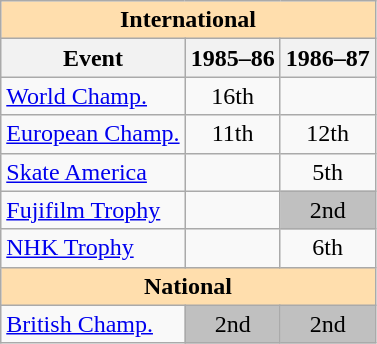<table class="wikitable" style="text-align:center">
<tr>
<th style="background-color: #ffdead; " colspan=3 align=center>International</th>
</tr>
<tr>
<th>Event</th>
<th>1985–86</th>
<th>1986–87</th>
</tr>
<tr>
<td align=left><a href='#'>World Champ.</a></td>
<td>16th</td>
<td></td>
</tr>
<tr>
<td align=left><a href='#'>European Champ.</a></td>
<td>11th</td>
<td>12th</td>
</tr>
<tr>
<td align=left><a href='#'>Skate America</a></td>
<td></td>
<td>5th</td>
</tr>
<tr>
<td align=left><a href='#'>Fujifilm Trophy</a></td>
<td></td>
<td bgcolor=silver>2nd</td>
</tr>
<tr>
<td align=left><a href='#'>NHK Trophy</a></td>
<td></td>
<td>6th</td>
</tr>
<tr>
<th style="background-color: #ffdead; " colspan=3 align=center>National</th>
</tr>
<tr>
<td align=left><a href='#'>British Champ.</a></td>
<td bgcolor=silver>2nd</td>
<td bgcolor=silver>2nd</td>
</tr>
</table>
